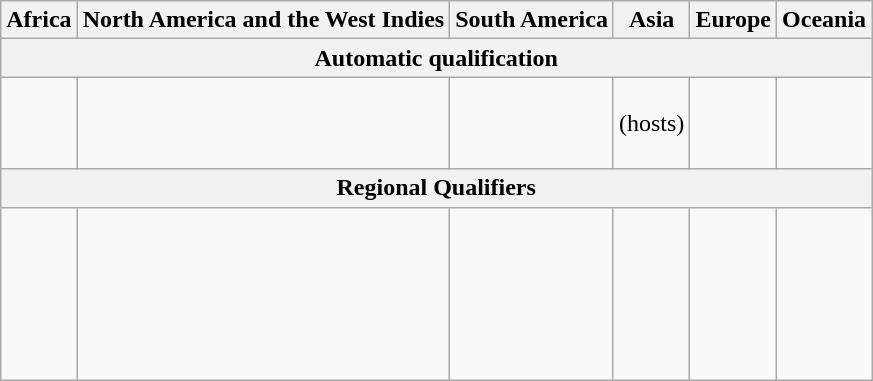<table Class = "wikitable">
<tr>
<th>Africa</th>
<th>North America and the West Indies</th>
<th>South America</th>
<th>Asia</th>
<th>Europe</th>
<th>Oceania</th>
</tr>
<tr>
<th colspan=6>Automatic qualification</th>
</tr>
<tr>
<td></td>
<td></td>
<td></td>
<td> (hosts)</td>
<td></td>
<td><br><br><br></td>
</tr>
<tr>
<th colspan=6>Regional Qualifiers</th>
</tr>
<tr>
<td><br></td>
<td></td>
<td></td>
<td><br><br></td>
<td><br><br><br><br><br><br></td>
<td></td>
</tr>
</table>
